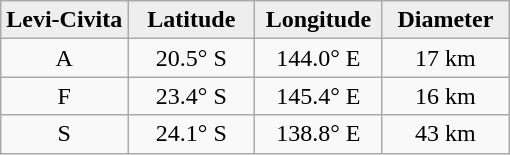<table class="wikitable">
<tr>
<th width="25%" style="background:#eeeeee;">Levi-Civita</th>
<th width="25%" style="background:#eeeeee;">Latitude</th>
<th width="25%" style="background:#eeeeee;">Longitude</th>
<th width="25%" style="background:#eeeeee;">Diameter</th>
</tr>
<tr>
<td align="center">A</td>
<td align="center">20.5° S</td>
<td align="center">144.0° E</td>
<td align="center">17 km</td>
</tr>
<tr>
<td align="center">F</td>
<td align="center">23.4° S</td>
<td align="center">145.4° E</td>
<td align="center">16 km</td>
</tr>
<tr>
<td align="center">S</td>
<td align="center">24.1° S</td>
<td align="center">138.8° E</td>
<td align="center">43 km</td>
</tr>
</table>
